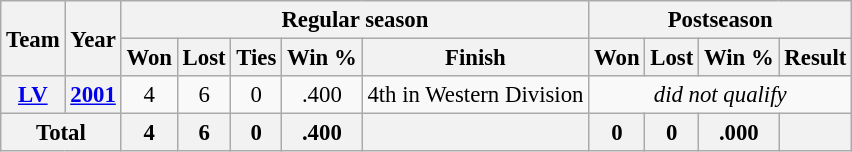<table class="wikitable" style="font-size: 95%; text-align:center;">
<tr>
<th rowspan="2">Team</th>
<th rowspan="2">Year</th>
<th colspan="5">Regular season</th>
<th colspan="4">Postseason</th>
</tr>
<tr>
<th>Won</th>
<th>Lost</th>
<th>Ties</th>
<th>Win %</th>
<th>Finish</th>
<th>Won</th>
<th>Lost</th>
<th>Win %</th>
<th>Result</th>
</tr>
<tr>
<th><a href='#'>LV</a></th>
<th><a href='#'>2001</a></th>
<td>4</td>
<td>6</td>
<td>0</td>
<td>.400</td>
<td>4th in Western Division</td>
<td colspan="4"><em>did not qualify</em></td>
</tr>
<tr>
<th colspan="2">Total</th>
<th>4</th>
<th>6</th>
<th>0</th>
<th>.400</th>
<th></th>
<th>0</th>
<th>0</th>
<th>.000</th>
<th></th>
</tr>
</table>
